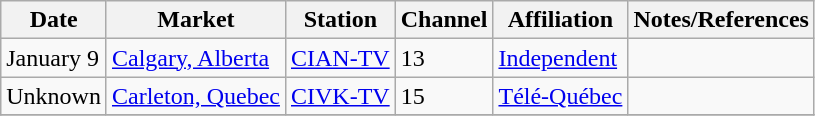<table class="wikitable">
<tr>
<th>Date</th>
<th>Market</th>
<th>Station</th>
<th>Channel</th>
<th>Affiliation</th>
<th>Notes/References</th>
</tr>
<tr>
<td>January 9</td>
<td><a href='#'>Calgary, Alberta</a></td>
<td><a href='#'>CIAN-TV</a></td>
<td>13</td>
<td><a href='#'>Independent</a></td>
<td></td>
</tr>
<tr>
<td>Unknown</td>
<td><a href='#'>Carleton, Quebec</a></td>
<td><a href='#'>CIVK-TV</a></td>
<td>15</td>
<td><a href='#'>Télé-Québec</a></td>
<td></td>
</tr>
<tr>
</tr>
</table>
